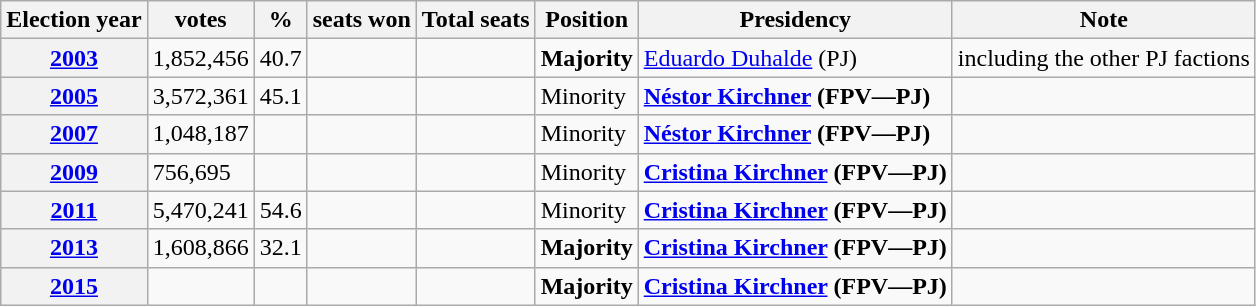<table class="wikitable">
<tr>
<th>Election year</th>
<th>votes</th>
<th>%</th>
<th>seats won</th>
<th>Total seats</th>
<th>Position</th>
<th>Presidency</th>
<th>Note</th>
</tr>
<tr>
<th><a href='#'>2003</a></th>
<td>1,852,456</td>
<td>40.7</td>
<td></td>
<td></td>
<td><strong>Majority</strong></td>
<td><a href='#'>Eduardo Duhalde</a> (PJ)</td>
<td>including the other PJ factions</td>
</tr>
<tr>
<th><a href='#'>2005</a></th>
<td>3,572,361</td>
<td>45.1</td>
<td></td>
<td></td>
<td>Minority</td>
<td><strong><a href='#'>Néstor Kirchner</a> (FPV—PJ)</strong></td>
<td></td>
</tr>
<tr>
<th><a href='#'>2007</a></th>
<td>1,048,187</td>
<td></td>
<td></td>
<td></td>
<td>Minority</td>
<td><strong><a href='#'>Néstor Kirchner</a> (FPV—PJ)</strong></td>
<td></td>
</tr>
<tr>
<th><a href='#'>2009</a></th>
<td>756,695</td>
<td></td>
<td></td>
<td></td>
<td>Minority</td>
<td><strong><a href='#'>Cristina Kirchner</a> (FPV—PJ)</strong></td>
<td></td>
</tr>
<tr>
<th><a href='#'>2011</a></th>
<td>5,470,241</td>
<td>54.6</td>
<td></td>
<td></td>
<td>Minority</td>
<td><strong><a href='#'>Cristina Kirchner</a> (FPV—PJ)</strong></td>
<td></td>
</tr>
<tr>
<th><a href='#'>2013</a></th>
<td>1,608,866</td>
<td>32.1</td>
<td></td>
<td></td>
<td><strong>Majority</strong></td>
<td><strong><a href='#'>Cristina Kirchner</a> (FPV—PJ)</strong></td>
<td></td>
</tr>
<tr>
<th><a href='#'>2015</a></th>
<td></td>
<td></td>
<td></td>
<td></td>
<td><strong>Majority</strong></td>
<td><strong><a href='#'>Cristina Kirchner</a> (FPV—PJ)</strong></td>
<td></td>
</tr>
</table>
